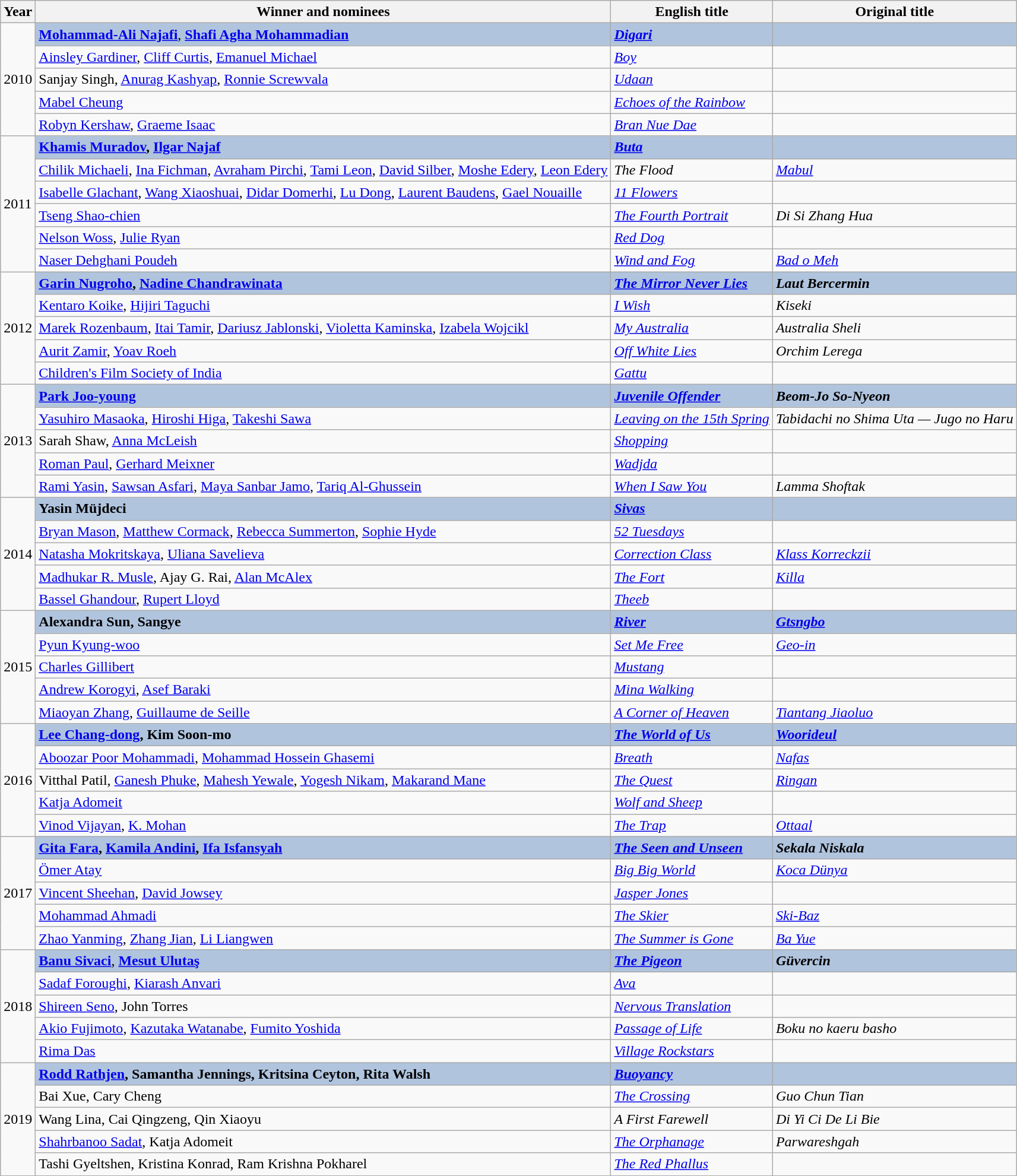<table class="wikitable">
<tr>
<th><strong>Year</strong></th>
<th><strong>Winner and nominees</strong></th>
<th><strong>English title</strong></th>
<th><strong>Original title</strong></th>
</tr>
<tr>
<td rowspan="5">2010</td>
<td style="background:#B0C4DE;"> <strong><a href='#'>Mohammad-Ali Najafi</a></strong>, <strong><a href='#'>Shafi Agha Mohammadian</a></strong></td>
<td style="background:#B0C4DE;"><strong><em><a href='#'>Digari</a></em></strong></td>
<td style="background:#B0C4DE;"></td>
</tr>
<tr>
<td> <a href='#'>Ainsley Gardiner</a>, <a href='#'>Cliff Curtis</a>, <a href='#'>Emanuel Michael</a></td>
<td><a href='#'><em>Boy</em></a></td>
<td></td>
</tr>
<tr>
<td> Sanjay Singh, <a href='#'>Anurag Kashyap</a>, <a href='#'>Ronnie Screwvala</a></td>
<td><a href='#'><em>Udaan</em></a></td>
<td></td>
</tr>
<tr>
<td>  <a href='#'>Mabel Cheung</a></td>
<td><em><a href='#'>Echoes of the Rainbow</a></em></td>
<td></td>
</tr>
<tr>
<td> <a href='#'>Robyn Kershaw</a>, <a href='#'>Graeme Isaac</a></td>
<td><a href='#'><em>Bran Nue Dae</em></a></td>
<td></td>
</tr>
<tr>
<td rowspan="6">2011</td>
<td style="background:#B0C4DE;"> <strong><a href='#'>Khamis Muradov</a>, <a href='#'>Ilgar Najaf</a></strong></td>
<td style="background:#B0C4DE;"><a href='#'><strong><em>Buta</em></strong></a></td>
<td style="background:#B0C4DE;"></td>
</tr>
<tr>
<td>    <a href='#'>Chilik Michaeli</a>, <a href='#'>Ina Fichman</a>, <a href='#'>Avraham Pirchi</a>, <a href='#'>Tami Leon</a>, <a href='#'>David Silber</a>, <a href='#'>Moshe Edery</a>, <a href='#'>Leon Edery</a></td>
<td><em>The Flood</em></td>
<td><a href='#'><em>Mabul</em></a></td>
</tr>
<tr>
<td>  <a href='#'>Isabelle Glachant</a>, <a href='#'>Wang Xiaoshuai</a>, <a href='#'>Didar Domerhi</a>, <a href='#'>Lu Dong</a>, <a href='#'>Laurent Baudens</a>, <a href='#'>Gael Nouaille</a></td>
<td><em><a href='#'>11 Flowers</a></em></td>
<td></td>
</tr>
<tr>
<td> <a href='#'>Tseng Shao-chien</a></td>
<td><em><a href='#'>The Fourth Portrait</a></em></td>
<td><em>Di Si Zhang Hua</em></td>
</tr>
<tr>
<td> <a href='#'>Nelson Woss</a>, <a href='#'>Julie Ryan</a></td>
<td><a href='#'><em>Red Dog</em></a></td>
<td></td>
</tr>
<tr>
<td> <a href='#'>Naser Dehghani Poudeh</a></td>
<td><em><a href='#'>Wind and Fog</a></em></td>
<td><em><a href='#'>Bad o Meh</a></em></td>
</tr>
<tr>
<td rowspan="5">2012</td>
<td style="background:#B0C4DE;"> <strong><a href='#'>Garin Nugroho</a>, <a href='#'>Nadine Chandrawinata</a></strong></td>
<td style="background:#B0C4DE;"><strong><em><a href='#'>The Mirror Never Lies</a></em></strong></td>
<td style="background:#B0C4DE;"><strong><em>Laut Bercermin</em></strong></td>
</tr>
<tr>
<td> <a href='#'>Kentaro Koike</a>, <a href='#'>Hijiri Taguchi</a></td>
<td><em><a href='#'>I Wish</a></em></td>
<td><em>Kiseki</em></td>
</tr>
<tr>
<td>  <a href='#'>Marek Rozenbaum</a>, <a href='#'>Itai Tamir</a>, <a href='#'>Dariusz Jablonski</a>, <a href='#'>Violetta Kaminska</a>, <a href='#'>Izabela Wojcikl</a></td>
<td><em><a href='#'>My Australia</a></em></td>
<td><em>Australia Sheli</em></td>
</tr>
<tr>
<td> <a href='#'>Aurit Zamir</a>, <a href='#'>Yoav Roeh</a></td>
<td><em><a href='#'>Off White Lies</a></em></td>
<td><em>Orchim Lerega</em></td>
</tr>
<tr>
<td> <a href='#'>Children's Film Society of India</a></td>
<td><em><a href='#'>Gattu</a></em></td>
<td></td>
</tr>
<tr>
<td rowspan="5">2013</td>
<td style="background:#B0C4DE;"> <strong><a href='#'>Park Joo-young</a></strong></td>
<td style="background:#B0C4DE;"><strong><em><a href='#'>Juvenile Offender</a></em></strong></td>
<td style="background:#B0C4DE;"><strong><em>Beom-Jo So-Nyeon</em></strong></td>
</tr>
<tr>
<td> <a href='#'>Yasuhiro Masaoka</a>, <a href='#'>Hiroshi Higa</a>, <a href='#'>Takeshi Sawa</a></td>
<td><em><a href='#'>Leaving on the 15th Spring</a></em></td>
<td><em>Tabidachi no Shima Uta — Jugo no Haru</em></td>
</tr>
<tr>
<td> Sarah Shaw, <a href='#'>Anna McLeish</a></td>
<td><em><a href='#'>Shopping</a></em></td>
<td></td>
</tr>
<tr>
<td>  <a href='#'>Roman Paul</a>, <a href='#'>Gerhard Meixner</a></td>
<td><em><a href='#'>Wadjda</a></em></td>
<td></td>
</tr>
<tr>
<td>  <a href='#'>Rami Yasin</a>, <a href='#'>Sawsan Asfari</a>, <a href='#'>Maya Sanbar Jamo</a>, <a href='#'>Tariq Al-Ghussein</a></td>
<td><em><a href='#'>When I Saw You</a></em></td>
<td><em>Lamma Shoftak</em></td>
</tr>
<tr>
<td rowspan="5">2014</td>
<td style="background:#B0C4DE;"> <strong></strong> <strong>Yasin Müjdeci</strong></td>
<td style="background:#B0C4DE;"><strong><a href='#'><em>Sivas</em></a></strong></td>
<td style="background:#B0C4DE;"></td>
</tr>
<tr>
<td> <a href='#'>Bryan Mason</a>, <a href='#'>Matthew Cormack</a>, <a href='#'>Rebecca Summerton</a>, <a href='#'>Sophie Hyde</a></td>
<td><em><a href='#'>52 Tuesdays</a></em></td>
<td></td>
</tr>
<tr>
<td> <a href='#'>Natasha Mokritskaya</a>, <a href='#'>Uliana Savelieva</a></td>
<td><em><a href='#'>Correction Class</a></em></td>
<td><em><a href='#'>Klass Korreckzii</a></em></td>
</tr>
<tr>
<td> <a href='#'>Madhukar R. Musle</a>, Ajay G. Rai, <a href='#'>Alan McAlex</a></td>
<td><a href='#'><em>The Fort</em></a></td>
<td><a href='#'><em>Killa</em></a></td>
</tr>
<tr>
<td>    <a href='#'>Bassel Ghandour</a>, <a href='#'>Rupert Lloyd</a></td>
<td><em><a href='#'>Theeb</a></em></td>
<td></td>
</tr>
<tr>
<td rowspan="5">2015</td>
<td style="background:#B0C4DE;"> <strong>Alexandra Sun, Sangye</strong></td>
<td style="background:#B0C4DE;"><strong><em><a href='#'>River</a></em></strong></td>
<td style="background:#B0C4DE;"><strong><em><a href='#'>Gtsngbo</a></em></strong></td>
</tr>
<tr>
<td> <a href='#'>Pyun Kyung-woo</a></td>
<td><em><a href='#'>Set Me Free</a></em></td>
<td><em><a href='#'>Geo-in</a></em></td>
</tr>
<tr>
<td>   <a href='#'>Charles Gillibert</a></td>
<td><a href='#'><em>Mustang</em></a></td>
<td></td>
</tr>
<tr>
<td>  <a href='#'>Andrew Korogyi</a>, <a href='#'>Asef Baraki</a></td>
<td><em><a href='#'>Mina Walking</a></em></td>
<td></td>
</tr>
<tr>
<td>  <a href='#'>Miaoyan Zhang</a>, <a href='#'>Guillaume de Seille</a></td>
<td><em><a href='#'>A Corner of Heaven</a></em></td>
<td><em><a href='#'>Tiantang Jiaoluo</a></em></td>
</tr>
<tr>
<td rowspan="5">2016</td>
<td style="background:#B0C4DE;"> <strong><a href='#'>Lee Chang-dong</a>, Kim Soon-mo</strong></td>
<td style="background:#B0C4DE;"><strong><em><a href='#'>The World of Us</a></em></strong></td>
<td style="background:#B0C4DE;"><a href='#'><strong><em>Woorideul</em></strong></a></td>
</tr>
<tr>
<td> <a href='#'>Aboozar Poor Mohammadi</a>, <a href='#'>Mohammad Hossein Ghasemi</a></td>
<td><a href='#'><em>Breath</em></a></td>
<td><a href='#'><em>Nafas</em></a></td>
</tr>
<tr>
<td> Vitthal Patil, <a href='#'>Ganesh Phuke</a>, <a href='#'>Mahesh Yewale</a>, <a href='#'>Yogesh Nikam</a>, <a href='#'>Makarand Mane</a></td>
<td><a href='#'><em>The Quest</em></a></td>
<td><a href='#'><em>Ringan</em></a></td>
</tr>
<tr>
<td>    <a href='#'>Katja Adomeit</a></td>
<td><em><a href='#'>Wolf and Sheep</a></em></td>
<td></td>
</tr>
<tr>
<td> <a href='#'>Vinod Vijayan</a>, <a href='#'>K. Mohan</a></td>
<td><a href='#'><em>The Trap</em></a></td>
<td><em><a href='#'>Ottaal</a></em></td>
</tr>
<tr>
<td rowspan="5">2017</td>
<td style="background:#B0C4DE;"> <strong></strong>  <strong></strong> <strong><a href='#'>Gita Fara</a>, <a href='#'>Kamila Andini</a>, <a href='#'>Ifa Isfansyah</a></strong></td>
<td style="background:#B0C4DE;"><strong><em><a href='#'>The Seen and Unseen</a></em></strong></td>
<td style="background:#B0C4DE;"><strong><em>Sekala Niskala</em></strong></td>
</tr>
<tr>
<td> <a href='#'>Ömer Atay</a></td>
<td><em><a href='#'>Big Big World</a></em></td>
<td><em><a href='#'>Koca Dünya</a></em></td>
</tr>
<tr>
<td> <a href='#'>Vincent Sheehan</a>, <a href='#'>David Jowsey</a></td>
<td><em><a href='#'>Jasper Jones</a></em></td>
<td></td>
</tr>
<tr>
<td> <a href='#'>Mohammad Ahmadi</a></td>
<td><em><a href='#'>The Skier</a></em></td>
<td><em><a href='#'>Ski-Baz</a></em></td>
</tr>
<tr>
<td> <a href='#'>Zhao Yanming</a>, <a href='#'>Zhang Jian</a>, <a href='#'>Li Liangwen</a></td>
<td><a href='#'><em>The Summer is Gone</em></a></td>
<td><a href='#'><em>Ba Yue</em></a></td>
</tr>
<tr>
<td rowspan="5">2018</td>
<td style="background:#B0C4DE;"> <strong><a href='#'>Banu Sivaci</a></strong>, <strong><a href='#'>Mesut Ulutaş</a></strong></td>
<td style="background:#B0C4DE;"><strong><em><a href='#'>The Pigeon</a></em></strong></td>
<td style="background:#B0C4DE;"><strong><em>Güvercin</em></strong></td>
</tr>
<tr>
<td>   <a href='#'>Sadaf Foroughi</a>, <a href='#'>Kiarash Anvari</a></td>
<td><em><a href='#'>Ava</a></em></td>
<td></td>
</tr>
<tr>
<td> <a href='#'>Shireen Seno</a>, John Torres</td>
<td><em><a href='#'>Nervous Translation</a></em></td>
<td></td>
</tr>
<tr>
<td>  <a href='#'>Akio Fujimoto</a>, <a href='#'>Kazutaka Watanabe</a>, <a href='#'>Fumito Yoshida</a></td>
<td><em><a href='#'>Passage of Life</a></em></td>
<td><em>Boku no kaeru basho</em></td>
</tr>
<tr>
<td> <a href='#'>Rima Das</a></td>
<td><em><a href='#'>Village Rockstars</a></em></td>
<td></td>
</tr>
<tr>
<td rowspan="5">2019</td>
<td style="background:#B0C4DE;"> <strong><a href='#'>Rodd Rathjen</a>, Samantha Jennings, Kritsina Ceyton, Rita Walsh</strong></td>
<td style="background:#B0C4DE;"><strong><em><a href='#'>Buoyancy</a></em></strong></td>
<td style="background:#B0C4DE;"></td>
</tr>
<tr>
<td> Bai Xue, Cary Cheng</td>
<td><em><a href='#'>The Crossing</a></em></td>
<td><em>Guo Chun Tian</em></td>
</tr>
<tr>
<td> Wang Lina, Cai Qingzeng, Qin Xiaoyu</td>
<td><em>A First Farewell</em></td>
<td><em>Di Yi Ci De Li Bie</em></td>
</tr>
<tr>
<td>      <a href='#'>Shahrbanoo Sadat</a>, Katja Adomeit</td>
<td><em><a href='#'>The Orphanage</a></em></td>
<td><em>Parwareshgah</em></td>
</tr>
<tr>
<td>   Tashi Gyeltshen, Kristina Konrad, Ram Krishna Pokharel</td>
<td><em><a href='#'>The Red Phallus</a></em></td>
<td></td>
</tr>
</table>
